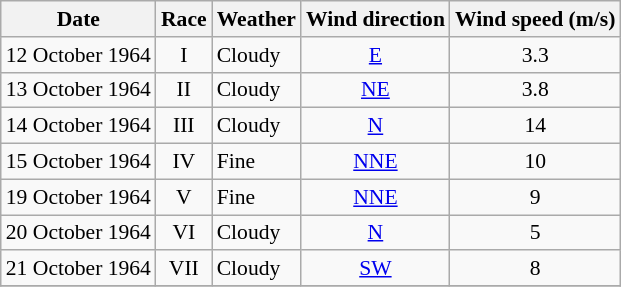<table class="wikitable" style="text-align:right; font-size:90%">
<tr>
<th>Date</th>
<th>Race</th>
<th>Weather</th>
<th>Wind direction</th>
<th>Wind speed (m/s)</th>
</tr>
<tr>
<td>12 October 1964</td>
<td align=center>I</td>
<td align=left>Cloudy</td>
<td align=center><a href='#'>E</a></td>
<td align=center>3.3</td>
</tr>
<tr>
<td>13 October 1964</td>
<td align=center>II</td>
<td align=left>Cloudy</td>
<td align=center><a href='#'>NE</a></td>
<td align=center>3.8</td>
</tr>
<tr>
<td>14 October 1964</td>
<td align=center>III</td>
<td align=left>Cloudy</td>
<td align=center><a href='#'>N</a></td>
<td align=center>14</td>
</tr>
<tr>
<td>15 October 1964</td>
<td align=center>IV</td>
<td align=left>Fine</td>
<td align=center><a href='#'>NNE</a></td>
<td align=center>10</td>
</tr>
<tr>
<td>19 October 1964</td>
<td align=center>V</td>
<td align=left>Fine</td>
<td align=center><a href='#'>NNE</a></td>
<td align=center>9</td>
</tr>
<tr>
<td>20 October 1964</td>
<td align=center>VI</td>
<td align=left>Cloudy</td>
<td align=center><a href='#'>N</a></td>
<td align=center>5</td>
</tr>
<tr>
<td>21 October 1964</td>
<td align=center>VII</td>
<td align=left>Cloudy</td>
<td align=center><a href='#'>SW</a></td>
<td align=center>8</td>
</tr>
<tr>
</tr>
</table>
